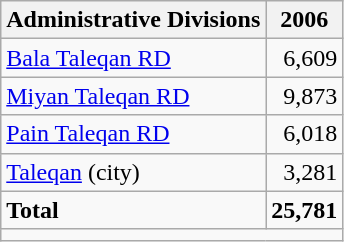<table class="wikitable">
<tr>
<th>Administrative Divisions</th>
<th>2006</th>
</tr>
<tr>
<td><a href='#'>Bala Taleqan RD</a></td>
<td style="text-align: right;">6,609</td>
</tr>
<tr>
<td><a href='#'>Miyan Taleqan RD</a></td>
<td style="text-align: right;">9,873</td>
</tr>
<tr>
<td><a href='#'>Pain Taleqan RD</a></td>
<td style="text-align: right;">6,018</td>
</tr>
<tr>
<td><a href='#'>Taleqan</a> (city)</td>
<td style="text-align: right;">3,281</td>
</tr>
<tr>
<td><strong>Total</strong></td>
<td style="text-align: right;"><strong>25,781</strong></td>
</tr>
<tr>
<td colspan=2></td>
</tr>
</table>
